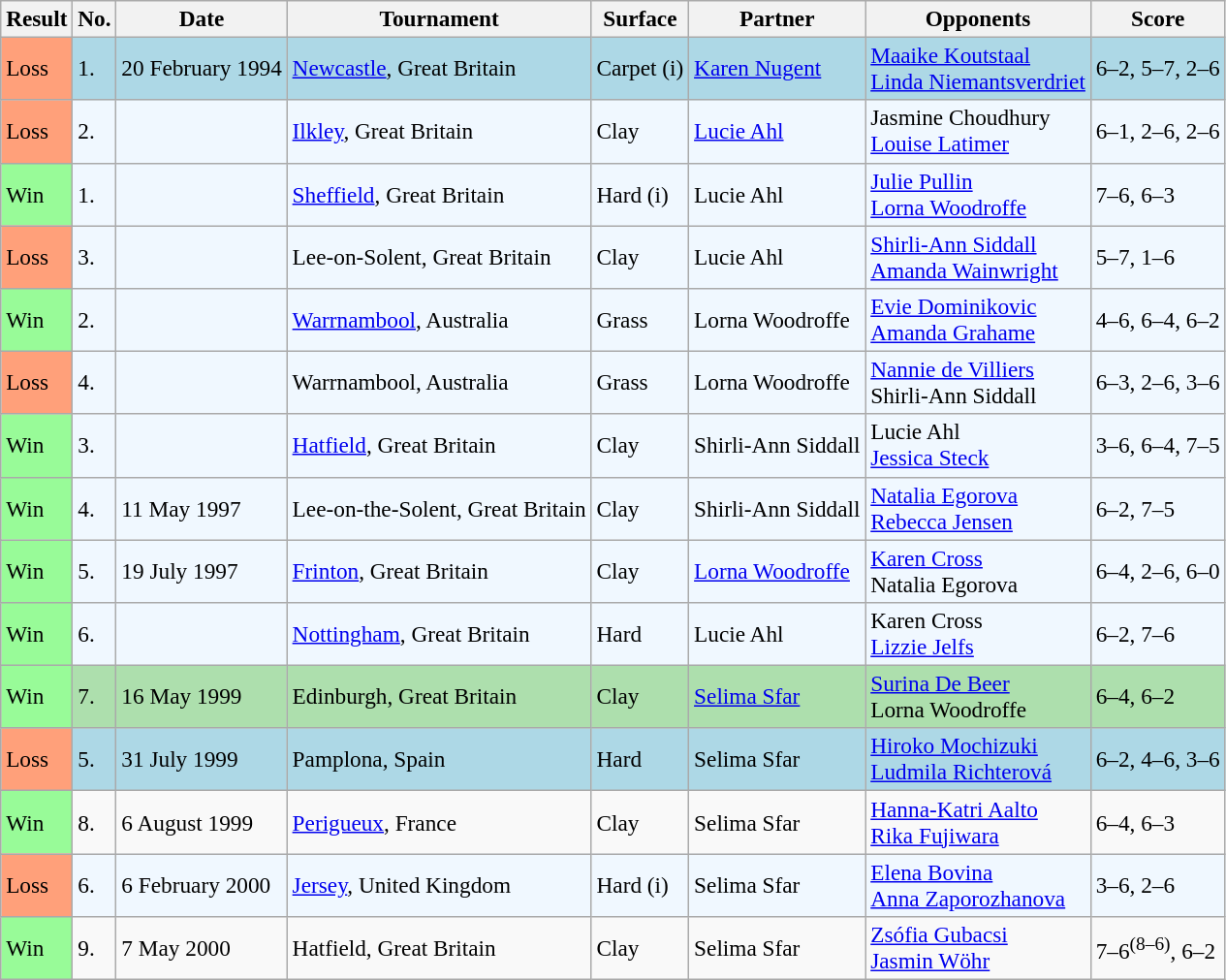<table class="sortable wikitable" style="font-size:97%;">
<tr>
<th>Result</th>
<th>No.</th>
<th>Date</th>
<th>Tournament</th>
<th>Surface</th>
<th>Partner</th>
<th>Opponents</th>
<th>Score</th>
</tr>
<tr style="background:lightblue;">
<td style="background:#ffa07a;">Loss</td>
<td>1.</td>
<td>20 February 1994</td>
<td><a href='#'>Newcastle</a>, Great Britain</td>
<td>Carpet (i)</td>
<td> <a href='#'>Karen Nugent</a></td>
<td> <a href='#'>Maaike Koutstaal</a> <br>  <a href='#'>Linda Niemantsverdriet</a></td>
<td>6–2, 5–7, 2–6</td>
</tr>
<tr style="background:#f0f8ff;">
<td style="background:#ffa07a;">Loss</td>
<td>2.</td>
<td></td>
<td><a href='#'>Ilkley</a>, Great Britain</td>
<td>Clay</td>
<td> <a href='#'>Lucie Ahl</a></td>
<td> Jasmine Choudhury <br>  <a href='#'>Louise Latimer</a></td>
<td>6–1, 2–6, 2–6</td>
</tr>
<tr style="background:#f0f8ff;">
<td style="background:#98fb98;">Win</td>
<td>1.</td>
<td></td>
<td><a href='#'>Sheffield</a>, Great Britain</td>
<td>Hard (i)</td>
<td> Lucie Ahl</td>
<td> <a href='#'>Julie Pullin</a> <br>  <a href='#'>Lorna Woodroffe</a></td>
<td>7–6, 6–3</td>
</tr>
<tr style="background:#f0f8ff;">
<td style="background:#ffa07a;">Loss</td>
<td>3.</td>
<td></td>
<td>Lee-on-Solent, Great Britain</td>
<td>Clay</td>
<td> Lucie Ahl</td>
<td> <a href='#'>Shirli-Ann Siddall</a> <br>  <a href='#'>Amanda Wainwright</a></td>
<td>5–7, 1–6</td>
</tr>
<tr style="background:#f0f8ff;">
<td style="background:#98fb98;">Win</td>
<td>2.</td>
<td></td>
<td><a href='#'>Warrnambool</a>, Australia</td>
<td>Grass</td>
<td> Lorna Woodroffe</td>
<td> <a href='#'>Evie Dominikovic</a> <br>  <a href='#'>Amanda Grahame</a></td>
<td>4–6, 6–4, 6–2</td>
</tr>
<tr style="background:#f0f8ff;">
<td style="background:#ffa07a;">Loss</td>
<td>4.</td>
<td></td>
<td>Warrnambool, Australia</td>
<td>Grass</td>
<td> Lorna Woodroffe</td>
<td> <a href='#'>Nannie de Villiers</a> <br>  Shirli-Ann Siddall</td>
<td>6–3, 2–6, 3–6</td>
</tr>
<tr style="background:#f0f8ff;">
<td style="background:#98fb98;">Win</td>
<td>3.</td>
<td></td>
<td><a href='#'>Hatfield</a>, Great Britain</td>
<td>Clay</td>
<td> Shirli-Ann Siddall</td>
<td> Lucie Ahl <br>  <a href='#'>Jessica Steck</a></td>
<td>3–6, 6–4, 7–5</td>
</tr>
<tr style="background:#f0f8ff;">
<td style="background:#98fb98;">Win</td>
<td>4.</td>
<td>11 May 1997</td>
<td>Lee-on-the-Solent, Great Britain</td>
<td>Clay</td>
<td> Shirli-Ann Siddall</td>
<td> <a href='#'>Natalia Egorova</a> <br>  <a href='#'>Rebecca Jensen</a></td>
<td>6–2, 7–5</td>
</tr>
<tr style="background:#f0f8ff;">
<td style="background:#98fb98;">Win</td>
<td>5.</td>
<td>19 July 1997</td>
<td><a href='#'>Frinton</a>, Great Britain</td>
<td>Clay</td>
<td> <a href='#'>Lorna Woodroffe</a></td>
<td> <a href='#'>Karen Cross</a> <br>  Natalia Egorova</td>
<td>6–4, 2–6, 6–0</td>
</tr>
<tr style="background:#f0f8ff;">
<td style="background:#98fb98;">Win</td>
<td>6.</td>
<td></td>
<td><a href='#'>Nottingham</a>, Great Britain</td>
<td>Hard</td>
<td> Lucie Ahl</td>
<td> Karen Cross <br>  <a href='#'>Lizzie Jelfs</a></td>
<td>6–2, 7–6</td>
</tr>
<tr style="background:#addfad;">
<td style="background:#98fb98;">Win</td>
<td>7.</td>
<td>16 May 1999</td>
<td>Edinburgh, Great Britain</td>
<td>Clay</td>
<td> <a href='#'>Selima Sfar</a></td>
<td> <a href='#'>Surina De Beer</a> <br>  Lorna Woodroffe</td>
<td>6–4, 6–2</td>
</tr>
<tr style="background:lightblue;">
<td style="background:#ffa07a;">Loss</td>
<td>5.</td>
<td>31 July 1999</td>
<td>Pamplona, Spain</td>
<td>Hard</td>
<td> Selima Sfar</td>
<td> <a href='#'>Hiroko Mochizuki</a> <br>  <a href='#'>Ludmila Richterová</a></td>
<td>6–2, 4–6, 3–6</td>
</tr>
<tr>
<td style="background:#98fb98;">Win</td>
<td>8.</td>
<td>6 August 1999</td>
<td><a href='#'>Perigueux</a>, France</td>
<td>Clay</td>
<td> Selima Sfar</td>
<td> <a href='#'>Hanna-Katri Aalto</a> <br>  <a href='#'>Rika Fujiwara</a></td>
<td>6–4, 6–3</td>
</tr>
<tr style="background:#f0f8ff;">
<td style="background:#ffa07a;">Loss</td>
<td>6.</td>
<td>6 February 2000</td>
<td><a href='#'>Jersey</a>, United Kingdom</td>
<td>Hard (i)</td>
<td> Selima Sfar</td>
<td> <a href='#'>Elena Bovina</a> <br>  <a href='#'>Anna Zaporozhanova</a></td>
<td>3–6, 2–6</td>
</tr>
<tr>
<td style="background:#98fb98;">Win</td>
<td>9.</td>
<td>7 May 2000</td>
<td>Hatfield, Great Britain</td>
<td>Clay</td>
<td> Selima Sfar</td>
<td> <a href='#'>Zsófia Gubacsi</a> <br>  <a href='#'>Jasmin Wöhr</a></td>
<td>7–6<sup>(8–6)</sup>, 6–2</td>
</tr>
</table>
